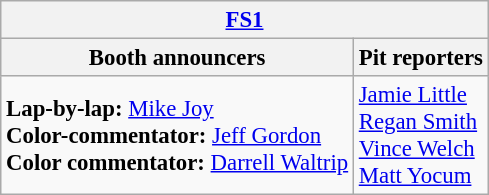<table class="wikitable" style="font-size: 95%;">
<tr>
<th colspan="2"><a href='#'>FS1</a></th>
</tr>
<tr>
<th>Booth announcers</th>
<th>Pit reporters</th>
</tr>
<tr>
<td><strong>Lap-by-lap:</strong> <a href='#'>Mike Joy</a><br><strong>Color-commentator:</strong> <a href='#'>Jeff Gordon</a><br><strong>Color commentator:</strong> <a href='#'>Darrell Waltrip</a></td>
<td><a href='#'>Jamie Little</a><br><a href='#'>Regan Smith</a><br><a href='#'>Vince Welch</a><br><a href='#'>Matt Yocum</a></td>
</tr>
</table>
